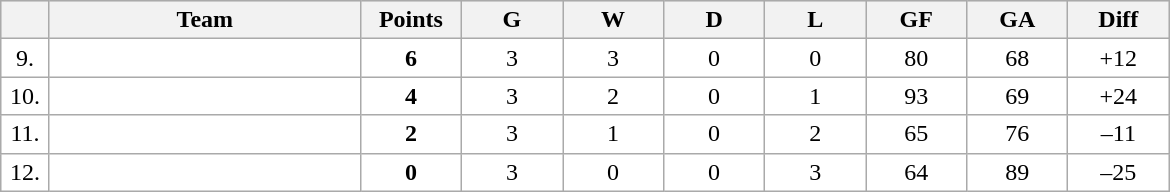<table class=wikitable style="text-align:center">
<tr bgcolor="#DCDCDC">
<th width="25"></th>
<th width="200">Team</th>
<th width="60">Points</th>
<th width="60">G</th>
<th width="60">W</th>
<th width="60">D</th>
<th width="60">L</th>
<th width="60">GF</th>
<th width="60">GA</th>
<th width="60">Diff</th>
</tr>
<tr bgcolor=#FFFFFF>
<td>9.</td>
<td align=left></td>
<td><strong>6</strong></td>
<td>3</td>
<td>3</td>
<td>0</td>
<td>0</td>
<td>80</td>
<td>68</td>
<td>+12</td>
</tr>
<tr bgcolor=#FFFFFF>
<td>10.</td>
<td align=left></td>
<td><strong>4</strong></td>
<td>3</td>
<td>2</td>
<td>0</td>
<td>1</td>
<td>93</td>
<td>69</td>
<td>+24</td>
</tr>
<tr bgcolor=#FFFFFF>
<td>11.</td>
<td align=left></td>
<td><strong>2</strong></td>
<td>3</td>
<td>1</td>
<td>0</td>
<td>2</td>
<td>65</td>
<td>76</td>
<td>–11</td>
</tr>
<tr bgcolor=#FFFFFF>
<td>12.</td>
<td align=left></td>
<td><strong>0</strong></td>
<td>3</td>
<td>0</td>
<td>0</td>
<td>3</td>
<td>64</td>
<td>89</td>
<td>–25</td>
</tr>
</table>
